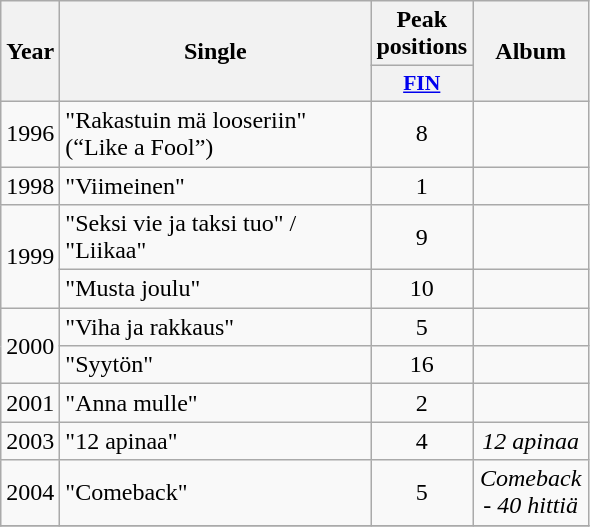<table class="wikitable">
<tr>
<th align="center" rowspan="2" width="10">Year</th>
<th align="center" rowspan="2" width="200">Single</th>
<th align="center" colspan="1" width="20">Peak positions</th>
<th align="center" rowspan="2" width="70">Album</th>
</tr>
<tr>
<th scope="col" style="width:3em;font-size:90%;"><a href='#'>FIN</a><br></th>
</tr>
<tr>
<td style="text-align:center;">1996</td>
<td>"Rakastuin mä looseriin" (“Like a Fool”)</td>
<td style="text-align:center;">8</td>
<td style="text-align:center;"></td>
</tr>
<tr>
<td style="text-align:center;">1998</td>
<td>"Viimeinen"</td>
<td style="text-align:center;">1</td>
<td style="text-align:center;"></td>
</tr>
<tr>
<td style="text-align:center;" rowspan=2>1999</td>
<td>"Seksi vie ja taksi tuo" / "Liikaa"</td>
<td style="text-align:center;">9</td>
<td style="text-align:center;"></td>
</tr>
<tr>
<td>"Musta joulu"</td>
<td style="text-align:center;">10</td>
<td style="text-align:center;"></td>
</tr>
<tr>
<td style="text-align:center;" rowspan=2>2000</td>
<td>"Viha ja rakkaus"</td>
<td style="text-align:center;">5</td>
<td style="text-align:center;"></td>
</tr>
<tr>
<td>"Syytön"</td>
<td style="text-align:center;">16</td>
<td style="text-align:center;"></td>
</tr>
<tr>
<td style="text-align:center;">2001</td>
<td>"Anna mulle"</td>
<td style="text-align:center;">2</td>
<td style="text-align:center;"></td>
</tr>
<tr>
<td style="text-align:center;">2003</td>
<td>"12 apinaa"</td>
<td style="text-align:center;">4</td>
<td style="text-align:center;"><em>12 apinaa</em></td>
</tr>
<tr>
<td style="text-align:center;">2004</td>
<td>"Comeback"</td>
<td style="text-align:center;">5</td>
<td style="text-align:center;"><em>Comeback - 40 hittiä</em></td>
</tr>
<tr>
</tr>
</table>
